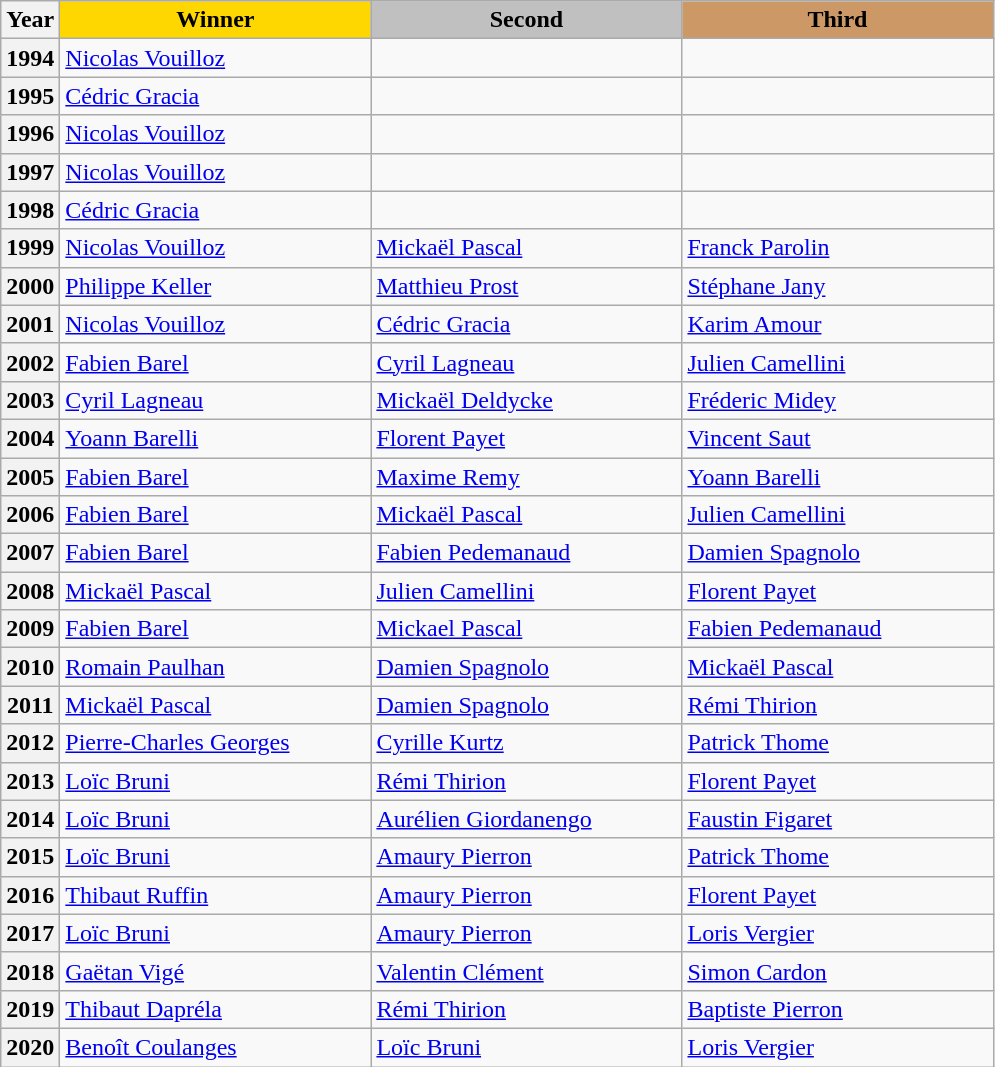<table class="wikitable sortable">
<tr>
<th>Year</th>
<th scope=col colspan=1 style="width:200px; background: gold;">Winner</th>
<th scope=col colspan=1 style="width:200px; background: silver;">Second</th>
<th scope=col colspan=1 style="width:200px; background: #cc9966;">Third</th>
</tr>
<tr>
<th>1994</th>
<td><a href='#'>Nicolas Vouilloz</a></td>
<td></td>
<td></td>
</tr>
<tr>
<th>1995</th>
<td><a href='#'>Cédric Gracia</a></td>
<td></td>
<td></td>
</tr>
<tr>
<th>1996</th>
<td><a href='#'>Nicolas Vouilloz</a></td>
<td></td>
<td></td>
</tr>
<tr>
<th>1997</th>
<td><a href='#'>Nicolas Vouilloz</a></td>
<td></td>
<td></td>
</tr>
<tr>
<th>1998</th>
<td><a href='#'>Cédric Gracia</a></td>
<td></td>
<td></td>
</tr>
<tr>
<th>1999</th>
<td><a href='#'>Nicolas Vouilloz</a></td>
<td><a href='#'>Mickaël Pascal</a></td>
<td><a href='#'>Franck Parolin</a></td>
</tr>
<tr>
<th>2000</th>
<td><a href='#'>Philippe Keller</a></td>
<td><a href='#'>Matthieu Prost</a></td>
<td><a href='#'>Stéphane Jany</a></td>
</tr>
<tr>
<th>2001</th>
<td><a href='#'>Nicolas Vouilloz</a></td>
<td><a href='#'>Cédric Gracia</a></td>
<td><a href='#'>Karim Amour</a></td>
</tr>
<tr>
<th>2002</th>
<td><a href='#'>Fabien Barel</a></td>
<td><a href='#'>Cyril Lagneau</a></td>
<td><a href='#'>Julien Camellini</a></td>
</tr>
<tr>
<th>2003</th>
<td><a href='#'>Cyril Lagneau</a></td>
<td><a href='#'>Mickaël Deldycke</a></td>
<td><a href='#'>Fréderic Midey</a></td>
</tr>
<tr>
<th>2004</th>
<td><a href='#'>Yoann Barelli</a></td>
<td><a href='#'>Florent Payet</a></td>
<td><a href='#'>Vincent Saut</a></td>
</tr>
<tr>
<th>2005</th>
<td><a href='#'>Fabien Barel</a></td>
<td><a href='#'>Maxime Remy</a></td>
<td><a href='#'>Yoann Barelli</a></td>
</tr>
<tr>
<th>2006</th>
<td><a href='#'>Fabien Barel</a></td>
<td><a href='#'>Mickaël Pascal</a></td>
<td><a href='#'>Julien Camellini</a></td>
</tr>
<tr>
<th>2007</th>
<td><a href='#'>Fabien Barel</a></td>
<td><a href='#'>Fabien Pedemanaud</a></td>
<td><a href='#'>Damien Spagnolo</a></td>
</tr>
<tr>
<th>2008</th>
<td><a href='#'>Mickaël Pascal</a></td>
<td><a href='#'>Julien Camellini</a></td>
<td><a href='#'>Florent Payet</a></td>
</tr>
<tr>
<th>2009</th>
<td><a href='#'>Fabien Barel</a></td>
<td><a href='#'>Mickael Pascal</a></td>
<td><a href='#'>Fabien Pedemanaud</a></td>
</tr>
<tr>
<th>2010</th>
<td><a href='#'>Romain Paulhan</a></td>
<td><a href='#'>Damien Spagnolo</a></td>
<td><a href='#'>Mickaël Pascal</a></td>
</tr>
<tr>
<th>2011</th>
<td><a href='#'>Mickaël Pascal</a></td>
<td><a href='#'>Damien Spagnolo</a></td>
<td><a href='#'>Rémi Thirion</a></td>
</tr>
<tr>
<th>2012</th>
<td><a href='#'>Pierre-Charles Georges</a></td>
<td><a href='#'>Cyrille Kurtz</a></td>
<td><a href='#'>Patrick Thome</a></td>
</tr>
<tr>
<th>2013</th>
<td><a href='#'>Loïc Bruni</a></td>
<td><a href='#'>Rémi Thirion</a></td>
<td><a href='#'>Florent Payet</a></td>
</tr>
<tr>
<th>2014</th>
<td><a href='#'>Loïc Bruni</a></td>
<td><a href='#'>Aurélien Giordanengo</a></td>
<td><a href='#'>Faustin Figaret </a></td>
</tr>
<tr>
<th>2015</th>
<td><a href='#'>Loïc Bruni</a></td>
<td><a href='#'>Amaury Pierron</a></td>
<td><a href='#'>Patrick Thome</a></td>
</tr>
<tr>
<th>2016</th>
<td><a href='#'>Thibaut Ruffin</a></td>
<td><a href='#'>Amaury Pierron</a></td>
<td><a href='#'>Florent Payet</a></td>
</tr>
<tr>
<th>2017</th>
<td><a href='#'>Loïc Bruni</a></td>
<td><a href='#'>Amaury Pierron</a></td>
<td><a href='#'>Loris Vergier</a></td>
</tr>
<tr>
<th>2018</th>
<td><a href='#'>Gaëtan Vigé</a></td>
<td><a href='#'>Valentin Clément</a></td>
<td><a href='#'>Simon Cardon</a></td>
</tr>
<tr>
<th>2019</th>
<td><a href='#'>Thibaut Dapréla</a></td>
<td><a href='#'>Rémi Thirion</a></td>
<td><a href='#'>Baptiste Pierron</a></td>
</tr>
<tr>
<th>2020</th>
<td><a href='#'>Benoît Coulanges</a></td>
<td><a href='#'>Loïc Bruni</a></td>
<td><a href='#'>Loris Vergier</a></td>
</tr>
</table>
